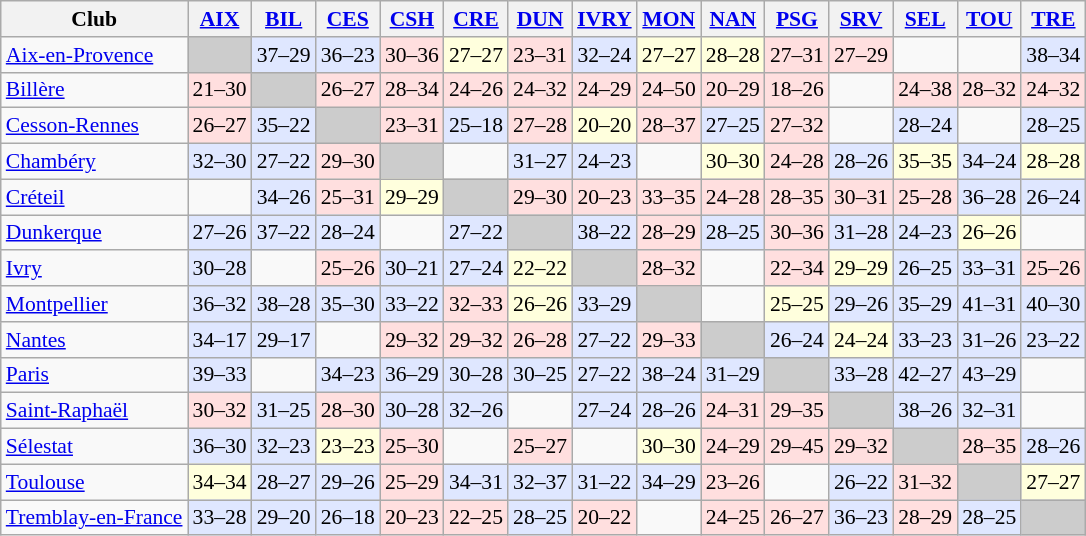<table class="wikitable" style="text-align: center; font-size:90%">
<tr>
<th>Club</th>
<th><a href='#'>AIX</a></th>
<th><a href='#'>BIL</a></th>
<th><a href='#'>CES</a></th>
<th><a href='#'>CSH</a></th>
<th><a href='#'>CRE</a></th>
<th><a href='#'>DUN</a></th>
<th><a href='#'>IVRY</a></th>
<th><a href='#'>MON</a></th>
<th><a href='#'>NAN</a></th>
<th><a href='#'>PSG</a></th>
<th><a href='#'>SRV</a></th>
<th><a href='#'>SEL</a></th>
<th><a href='#'>TOU</a></th>
<th><a href='#'>TRE</a></th>
</tr>
<tr>
<td style="text-align: left;"><a href='#'>Aix-en-Provence</a></td>
<td bgcolor=#CCCCCC> </td>
<td bgcolor=#DFE7FF>37–29</td>
<td bgcolor=#DFE7FF>36–23</td>
<td bgcolor=#FFDFDF>30–36</td>
<td bgcolor=#FFFFDD>27–27</td>
<td bgcolor=#FFDFDF>23–31</td>
<td bgcolor=#DFE7FF>32–24</td>
<td bgcolor=#FFFFDD>27–27</td>
<td bgcolor=#FFFFDD>28–28</td>
<td bgcolor=#FFDFDF>27–31</td>
<td bgcolor=#FFDFDF>27–29</td>
<td></td>
<td></td>
<td bgcolor=#DFE7FF>38–34</td>
</tr>
<tr>
<td style="text-align: left;"><a href='#'>Billère</a></td>
<td bgcolor=#FFDFDF>21–30</td>
<td bgcolor=#CCCCCC> </td>
<td bgcolor=#FFDFDF>26–27</td>
<td bgcolor=#FFDFDF>28–34</td>
<td bgcolor=#FFDFDF>24–26</td>
<td bgcolor=#FFDFDF>24–32</td>
<td bgcolor=#FFDFDF>24–29</td>
<td bgcolor=#FFDFDF>24–50</td>
<td bgcolor=#FFDFDF>20–29</td>
<td bgcolor=#FFDFDF>18–26</td>
<td></td>
<td bgcolor=#FFDFDF>24–38</td>
<td bgcolor=#FFDFDF>28–32</td>
<td bgcolor=#FFDFDF>24–32</td>
</tr>
<tr>
<td style="text-align: left;"><a href='#'>Cesson-Rennes</a></td>
<td bgcolor=#FFDFDF>26–27</td>
<td bgcolor=#DFE7FF>35–22</td>
<td bgcolor=#CCCCCC> </td>
<td bgcolor=#FFDFDF>23–31</td>
<td bgcolor=#DFE7FF>25–18</td>
<td bgcolor=#FFDFDF>27–28</td>
<td bgcolor=#FFFFDD>20–20</td>
<td bgcolor=#FFDFDF>28–37</td>
<td bgcolor=#DFE7FF>27–25</td>
<td bgcolor=#FFDFDF>27–32</td>
<td></td>
<td bgcolor=#DFE7FF>28–24</td>
<td></td>
<td bgcolor=#DFE7FF>28–25</td>
</tr>
<tr>
<td style="text-align: left;"><a href='#'>Chambéry</a></td>
<td bgcolor=#DFE7FF>32–30</td>
<td bgcolor=#DFE7FF>27–22</td>
<td bgcolor=#FFDFDF>29–30</td>
<td bgcolor=#CCCCCC> </td>
<td></td>
<td bgcolor=#DFE7FF>31–27</td>
<td bgcolor=#DFE7FF>24–23</td>
<td></td>
<td bgcolor=#FFFFDD>30–30</td>
<td bgcolor=#FFDFDF>24–28</td>
<td bgcolor=#DFE7FF>28–26</td>
<td bgcolor=#FFFFDD>35–35</td>
<td bgcolor=#DFE7FF>34–24</td>
<td bgcolor=#FFFFDD>28–28</td>
</tr>
<tr>
<td style="text-align: left;"><a href='#'>Créteil</a></td>
<td></td>
<td bgcolor=#DFE7FF>34–26</td>
<td bgcolor=#FFDFDF>25–31</td>
<td bgcolor=#FFFFDD>29–29</td>
<td bgcolor=#CCCCCC> </td>
<td bgcolor=#FFDFDF>29–30</td>
<td bgcolor=#FFDFDF>20–23</td>
<td bgcolor=#FFDFDF>33–35</td>
<td bgcolor=#FFDFDF>24–28</td>
<td bgcolor=#FFDFDF>28–35</td>
<td bgcolor=#FFDFDF>30–31</td>
<td bgcolor=#FFDFDF>25–28</td>
<td bgcolor=#DFE7FF>36–28</td>
<td bgcolor=#DFE7FF>26–24</td>
</tr>
<tr>
<td style="text-align: left;"><a href='#'>Dunkerque</a></td>
<td bgcolor=#DFE7FF>27–26</td>
<td bgcolor=#DFE7FF>37–22</td>
<td bgcolor=#DFE7FF>28–24</td>
<td></td>
<td bgcolor=#DFE7FF>27–22</td>
<td bgcolor=#CCCCCC> </td>
<td bgcolor=#DFE7FF>38–22</td>
<td bgcolor=#FFDFDF>28–29</td>
<td bgcolor=#DFE7FF>28–25</td>
<td bgcolor=#FFDFDF>30–36</td>
<td bgcolor=#DFE7FF>31–28</td>
<td bgcolor=#DFE7FF>24–23</td>
<td bgcolor=#FFFFDD>26–26</td>
<td></td>
</tr>
<tr>
<td style="text-align: left;"><a href='#'>Ivry</a></td>
<td bgcolor=#DFE7FF>30–28</td>
<td></td>
<td bgcolor=#FFDFDF>25–26</td>
<td bgcolor=#DFE7FF>30–21</td>
<td bgcolor=#DFE7FF>27–24</td>
<td bgcolor=#FFFFDD>22–22</td>
<td bgcolor=#CCCCCC> </td>
<td bgcolor=#FFDFDF>28–32</td>
<td></td>
<td bgcolor=#FFDFDF>22–34</td>
<td bgcolor=#FFFFDD>29–29</td>
<td bgcolor=#DFE7FF>26–25</td>
<td bgcolor=#DFE7FF>33–31</td>
<td bgcolor=#FFDFDF>25–26</td>
</tr>
<tr>
<td style="text-align: left;"><a href='#'>Montpellier</a></td>
<td bgcolor=#DFE7FF>36–32</td>
<td bgcolor=#DFE7FF>38–28</td>
<td bgcolor=#DFE7FF>35–30</td>
<td bgcolor=#DFE7FF>33–22</td>
<td bgcolor=#FFDFDF>32–33</td>
<td bgcolor=#FFFFDD>26–26</td>
<td bgcolor=#DFE7FF>33–29</td>
<td bgcolor=#CCCCCC> </td>
<td></td>
<td bgcolor=#FFFFDD>25–25</td>
<td bgcolor=#DFE7FF>29–26</td>
<td bgcolor=#DFE7FF>35–29</td>
<td bgcolor=#DFE7FF>41–31</td>
<td bgcolor=#DFE7FF>40–30</td>
</tr>
<tr>
<td style="text-align: left;"><a href='#'>Nantes</a></td>
<td bgcolor=#DFE7FF>34–17</td>
<td bgcolor=#DFE7FF>29–17</td>
<td></td>
<td bgcolor=#FFDFDF>29–32</td>
<td bgcolor=#FFDFDF>29–32</td>
<td bgcolor=#FFDFDF>26–28</td>
<td bgcolor=#DFE7FF>27–22</td>
<td bgcolor=#FFDFDF>29–33</td>
<td bgcolor=#CCCCCC> </td>
<td bgcolor=#DFE7FF>26–24</td>
<td bgcolor=#FFFFDD>24–24</td>
<td bgcolor=#DFE7FF>33–23</td>
<td bgcolor=#DFE7FF>31–26</td>
<td bgcolor=#DFE7FF>23–22</td>
</tr>
<tr>
<td style="text-align: left;"><a href='#'>Paris</a></td>
<td bgcolor=#DFE7FF>39–33</td>
<td></td>
<td bgcolor=#DFE7FF>34–23</td>
<td bgcolor=#DFE7FF>36–29</td>
<td bgcolor=#DFE7FF>30–28</td>
<td bgcolor=#DFE7FF>30–25</td>
<td bgcolor=#DFE7FF>27–22</td>
<td bgcolor=#DFE7FF>38–24</td>
<td bgcolor=#DFE7FF>31–29</td>
<td bgcolor=#CCCCCC> </td>
<td bgcolor=#DFE7FF>33–28</td>
<td bgcolor=#DFE7FF>42–27</td>
<td bgcolor=#DFE7FF>43–29</td>
<td></td>
</tr>
<tr>
<td style="text-align: left;"><a href='#'>Saint-Raphaël</a></td>
<td bgcolor=#FFDFDF>30–32</td>
<td bgcolor=#DFE7FF>31–25</td>
<td bgcolor=#FFDFDF>28–30</td>
<td bgcolor=#DFE7FF>30–28</td>
<td bgcolor=#DFE7FF>32–26</td>
<td></td>
<td bgcolor=#DFE7FF>27–24</td>
<td bgcolor=#DFE7FF>28–26</td>
<td bgcolor=#FFDFDF>24–31</td>
<td bgcolor=#FFDFDF>29–35</td>
<td bgcolor=#CCCCCC> </td>
<td bgcolor=#DFE7FF>38–26</td>
<td bgcolor=#DFE7FF>32–31</td>
<td></td>
</tr>
<tr>
<td style="text-align: left;"><a href='#'>Sélestat</a></td>
<td bgcolor=#DFE7FF>36–30</td>
<td bgcolor=#DFE7FF>32–23</td>
<td bgcolor=#FFFFDD>23–23</td>
<td bgcolor=#FFDFDF>25–30</td>
<td></td>
<td bgcolor=#FFDFDF>25–27</td>
<td></td>
<td bgcolor=#FFFFDD>30–30</td>
<td bgcolor=#FFDFDF>24–29</td>
<td bgcolor=#FFDFDF>29–45</td>
<td bgcolor=#FFDFDF>29–32</td>
<td bgcolor=#CCCCCC> </td>
<td bgcolor=#FFDFDF>28–35</td>
<td bgcolor=#DFE7FF>28–26</td>
</tr>
<tr>
<td style="text-align: left;"><a href='#'>Toulouse</a></td>
<td bgcolor=#FFFFDD>34–34</td>
<td bgcolor=#DFE7FF>28–27</td>
<td bgcolor=#DFE7FF>29–26</td>
<td bgcolor=#FFDFDF>25–29</td>
<td bgcolor=#DFE7FF>34–31</td>
<td bgcolor=#DFE7FF>32–37</td>
<td bgcolor=#DFE7FF>31–22</td>
<td bgcolor=#DFE7FF>34–29</td>
<td bgcolor=#FFDFDF>23–26</td>
<td></td>
<td bgcolor=#DFE7FF>26–22</td>
<td bgcolor=#FFDFDF>31–32</td>
<td bgcolor=#CCCCCC> </td>
<td bgcolor=#FFFFDD>27–27</td>
</tr>
<tr>
<td style="text-align: left;"><a href='#'>Tremblay-en-France</a></td>
<td bgcolor=#DFE7FF>33–28</td>
<td bgcolor=#DFE7FF>29–20</td>
<td bgcolor=#DFE7FF>26–18</td>
<td bgcolor=#FFDFDF>20–23</td>
<td bgcolor=#FFDFDF>22–25</td>
<td bgcolor=#DFE7FF>28–25</td>
<td bgcolor=#FFDFDF>20–22</td>
<td></td>
<td bgcolor=#FFDFDF>24–25</td>
<td bgcolor=#FFDFDF>26–27</td>
<td bgcolor=#DFE7FF>36–23</td>
<td bgcolor=#FFDFDF>28–29</td>
<td bgcolor=#DFE7FF>28–25</td>
<td bgcolor=#CCCCCC> </td>
</tr>
</table>
